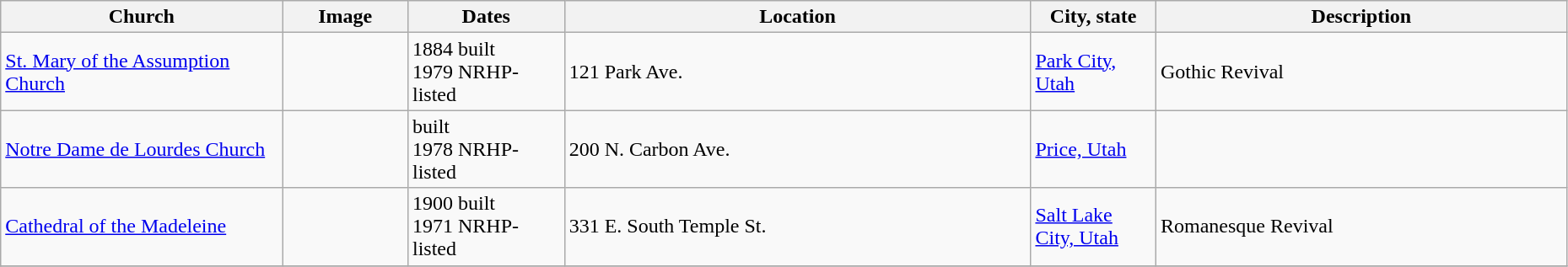<table class="wikitable sortable" style="width:98%">
<tr>
<th width = 18%><strong>Church</strong></th>
<th width = 8% class="unsortable"><strong>Image</strong></th>
<th width = 10%><strong>Dates</strong></th>
<th><strong>Location</strong></th>
<th width = 8%><strong>City, state</strong></th>
<th class="unsortable"><strong>Description</strong></th>
</tr>
<tr>
<td><a href='#'>St. Mary of the Assumption Church</a></td>
<td></td>
<td>1884 built<br>1979 NRHP-listed</td>
<td>121 Park Ave.<br><small></small></td>
<td><a href='#'>Park City, Utah</a></td>
<td>Gothic Revival</td>
</tr>
<tr>
<td><a href='#'>Notre Dame de Lourdes Church</a></td>
<td></td>
<td>built<br>1978 NRHP-listed</td>
<td>200 N. Carbon Ave.<br><small></small></td>
<td><a href='#'>Price, Utah</a></td>
<td></td>
</tr>
<tr>
<td><a href='#'>Cathedral of the Madeleine</a></td>
<td></td>
<td>1900 built<br>1971 NRHP-listed</td>
<td>331 E. South Temple St.<br><small></small></td>
<td><a href='#'>Salt Lake City, Utah</a></td>
<td>Romanesque Revival</td>
</tr>
<tr>
</tr>
</table>
